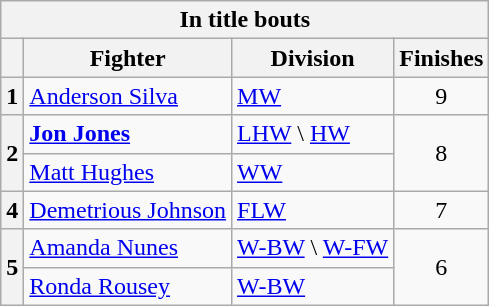<table class=wikitable>
<tr>
<th colspan=5>In title bouts</th>
</tr>
<tr>
<th></th>
<th>Fighter</th>
<th>Division</th>
<th>Finishes</th>
</tr>
<tr>
<th>1</th>
<td> <a href='#'>Anderson Silva</a></td>
<td><a href='#'>MW</a></td>
<td align=center>9</td>
</tr>
<tr>
<th rowspan=2>2</th>
<td> <strong><a href='#'>Jon Jones</a></strong></td>
<td><a href='#'>LHW</a> \ <a href='#'>HW</a></td>
<td rowspan=2 align=center>8</td>
</tr>
<tr>
<td> <a href='#'>Matt Hughes</a></td>
<td><a href='#'>WW</a></td>
</tr>
<tr>
<th>4</th>
<td> <a href='#'>Demetrious Johnson</a></td>
<td><a href='#'>FLW</a></td>
<td align=center>7</td>
</tr>
<tr>
<th rowspan=2>5</th>
<td> <a href='#'>Amanda Nunes</a></td>
<td><a href='#'>W-BW</a> \ <a href='#'>W-FW</a></td>
<td rowspan=2 align=center>6</td>
</tr>
<tr>
<td> <a href='#'>Ronda Rousey</a></td>
<td><a href='#'>W-BW</a><br></td>
</tr>
</table>
